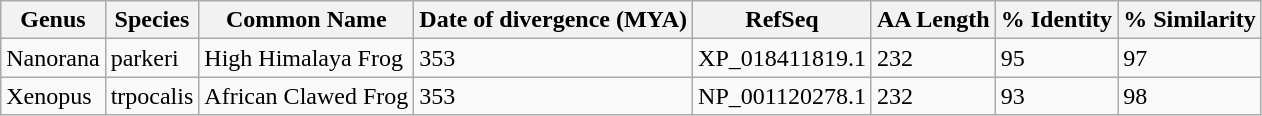<table class="wikitable">
<tr>
<th>Genus</th>
<th>Species</th>
<th>Common Name</th>
<th>Date of divergence (MYA)</th>
<th>RefSeq</th>
<th>AA Length</th>
<th>% Identity</th>
<th>% Similarity</th>
</tr>
<tr>
<td>Nanorana</td>
<td>parkeri</td>
<td>High Himalaya Frog</td>
<td>353</td>
<td>XP_018411819.1</td>
<td>232</td>
<td>95</td>
<td>97</td>
</tr>
<tr>
<td>Xenopus</td>
<td>trpocalis</td>
<td>African Clawed Frog</td>
<td>353</td>
<td>NP_001120278.1</td>
<td>232</td>
<td>93</td>
<td>98</td>
</tr>
</table>
